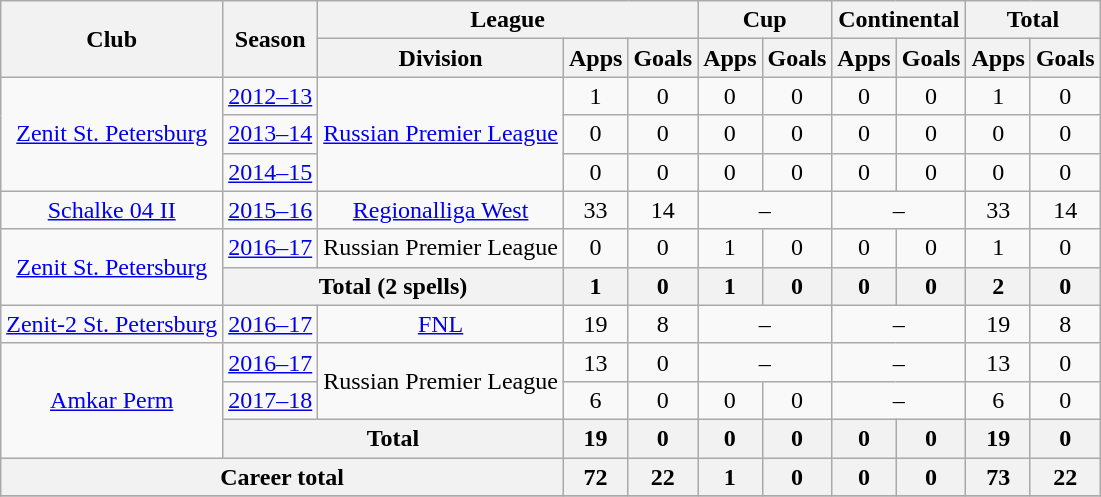<table class="wikitable" style="text-align: center;">
<tr>
<th rowspan=2>Club</th>
<th rowspan=2>Season</th>
<th colspan=3>League</th>
<th colspan=2>Cup</th>
<th colspan=2>Continental</th>
<th colspan=2>Total</th>
</tr>
<tr>
<th>Division</th>
<th>Apps</th>
<th>Goals</th>
<th>Apps</th>
<th>Goals</th>
<th>Apps</th>
<th>Goals</th>
<th>Apps</th>
<th>Goals</th>
</tr>
<tr>
<td rowspan=3><a href='#'>Zenit St. Petersburg</a></td>
<td><a href='#'>2012–13</a></td>
<td rowspan=3><a href='#'>Russian Premier League</a></td>
<td>1</td>
<td>0</td>
<td>0</td>
<td>0</td>
<td>0</td>
<td>0</td>
<td>1</td>
<td>0</td>
</tr>
<tr>
<td><a href='#'>2013–14</a></td>
<td>0</td>
<td>0</td>
<td>0</td>
<td>0</td>
<td>0</td>
<td>0</td>
<td>0</td>
<td>0</td>
</tr>
<tr>
<td><a href='#'>2014–15</a></td>
<td>0</td>
<td>0</td>
<td>0</td>
<td>0</td>
<td>0</td>
<td>0</td>
<td>0</td>
<td>0</td>
</tr>
<tr>
<td><a href='#'>Schalke 04 II</a></td>
<td><a href='#'>2015–16</a></td>
<td><a href='#'>Regionalliga West</a></td>
<td>33</td>
<td>14</td>
<td colspan=2>–</td>
<td colspan=2>–</td>
<td>33</td>
<td>14</td>
</tr>
<tr>
<td rowspan=2><a href='#'>Zenit St. Petersburg</a></td>
<td><a href='#'>2016–17</a></td>
<td>Russian Premier League</td>
<td>0</td>
<td>0</td>
<td>1</td>
<td>0</td>
<td>0</td>
<td>0</td>
<td>1</td>
<td>0</td>
</tr>
<tr>
<th colspan=2>Total (2 spells)</th>
<th>1</th>
<th>0</th>
<th>1</th>
<th>0</th>
<th>0</th>
<th>0</th>
<th>2</th>
<th>0</th>
</tr>
<tr>
<td><a href='#'>Zenit-2 St. Petersburg</a></td>
<td><a href='#'>2016–17</a></td>
<td><a href='#'>FNL</a></td>
<td>19</td>
<td>8</td>
<td colspan=2>–</td>
<td colspan=2>–</td>
<td>19</td>
<td>8</td>
</tr>
<tr>
<td rowspan=3><a href='#'>Amkar Perm</a></td>
<td><a href='#'>2016–17</a></td>
<td rowspan=2>Russian Premier League</td>
<td>13</td>
<td>0</td>
<td colspan=2>–</td>
<td colspan=2>–</td>
<td>13</td>
<td>0</td>
</tr>
<tr>
<td><a href='#'>2017–18</a></td>
<td>6</td>
<td>0</td>
<td>0</td>
<td>0</td>
<td colspan=2>–</td>
<td>6</td>
<td>0</td>
</tr>
<tr>
<th colspan=2>Total</th>
<th>19</th>
<th>0</th>
<th>0</th>
<th>0</th>
<th>0</th>
<th>0</th>
<th>19</th>
<th>0</th>
</tr>
<tr>
<th colspan=3>Career total</th>
<th>72</th>
<th>22</th>
<th>1</th>
<th>0</th>
<th>0</th>
<th>0</th>
<th>73</th>
<th>22</th>
</tr>
<tr>
</tr>
</table>
